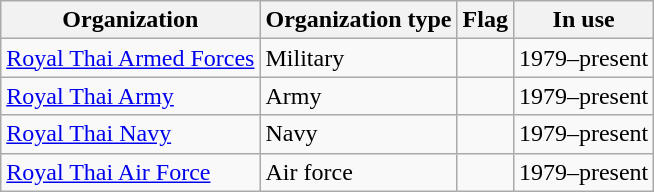<table class="wikitable">
<tr>
<th>Organization</th>
<th>Organization type</th>
<th>Flag</th>
<th>In use</th>
</tr>
<tr>
<td><a href='#'>Royal Thai Armed Forces</a></td>
<td>Military</td>
<td></td>
<td>1979–present</td>
</tr>
<tr>
<td><a href='#'>Royal Thai Army</a></td>
<td>Army</td>
<td></td>
<td>1979–present</td>
</tr>
<tr>
<td><a href='#'>Royal Thai Navy</a></td>
<td>Navy</td>
<td></td>
<td>1979–present</td>
</tr>
<tr>
<td><a href='#'>Royal Thai Air Force</a></td>
<td>Air force</td>
<td></td>
<td>1979–present</td>
</tr>
</table>
